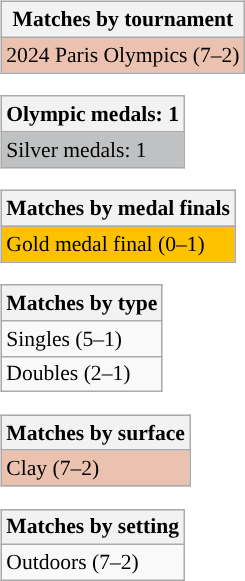<table>
<tr valign=top>
<td><br><table class="wikitable" style=font-size:90%>
<tr>
<th>Matches by tournament</th>
</tr>
<tr style="background:#ebc2af;">
<td>2024 Paris Olympics (7–2)</td>
</tr>
</table>
<table class="wikitable" style=font-size:90%>
<tr>
<th>Olympic medals: 1</th>
</tr>
<tr bgcolor=#BFC1C2>
<td>Silver medals: 1</td>
</tr>
</table>
<table class="wikitable" style=font-size:90%>
<tr>
<th>Matches by medal finals</th>
</tr>
<tr style="background:#FCC200">
<td>Gold medal final (0–1)</td>
</tr>
</table>
<table class="wikitable" style=font-size:90%>
<tr>
<th>Matches by type</th>
</tr>
<tr>
<td>Singles (5–1)</td>
</tr>
<tr>
<td>Doubles (2–1)</td>
</tr>
</table>
<table class="wikitable" style=font-size:90%>
<tr>
<th>Matches by surface</th>
</tr>
<tr style="background:#ebc2af;">
<td>Clay (7–2)</td>
</tr>
</table>
<table class="wikitable" style=font-size:90%>
<tr>
<th>Matches by setting</th>
</tr>
<tr>
<td>Outdoors (7–2)</td>
</tr>
</table>
</td>
</tr>
</table>
